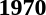<table>
<tr>
<td><strong>1970</strong><br></td>
</tr>
</table>
